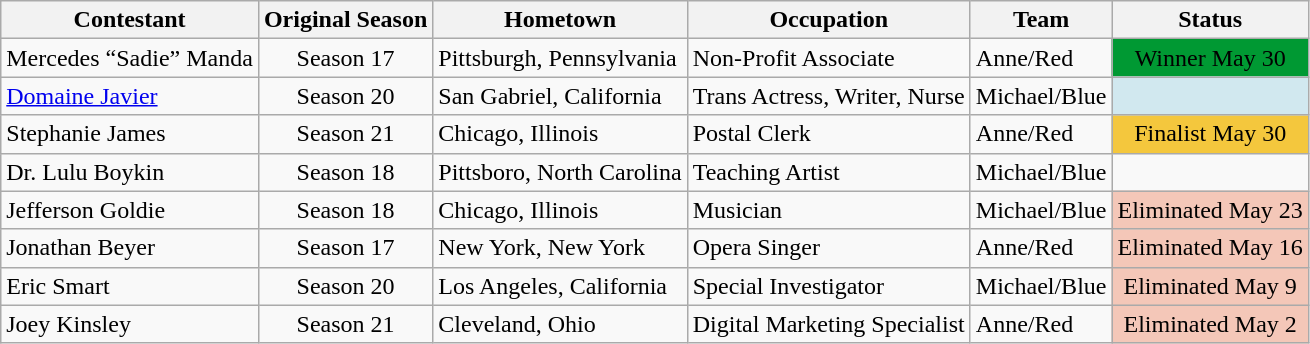<table class="wikitable"  style="border-collapse:collapse;">
<tr>
<th>Contestant</th>
<th>Original Season</th>
<th>Hometown</th>
<th>Occupation</th>
<th>Team</th>
<th>Status</th>
</tr>
<tr>
<td>Mercedes “Sadie” Manda</td>
<td style="text-align:center;">Season 17</td>
<td>Pittsburgh, Pennsylvania</td>
<td>Non-Profit Associate</td>
<td>Anne/Red</td>
<td style="background:#093; text-align:center;"><span>Winner May 30</span></td>
</tr>
<tr>
<td><a href='#'>Domaine Javier</a></td>
<td style="text-align:center;">Season 20</td>
<td>San Gabriel, California</td>
<td>Trans Actress, Writer, Nurse</td>
<td>Michael/Blue</td>
<td style="background:#d1e8ef; text-align:center;"></td>
</tr>
<tr>
<td>Stephanie James</td>
<td style="text-align:center;">Season 21</td>
<td>Chicago, Illinois</td>
<td>Postal Clerk</td>
<td>Anne/Red</td>
<td rowspan=1 style="background:#f4c73d; text-align:center;" rowspan=2>Finalist May 30</td>
</tr>
<tr>
<td>Dr. Lulu Boykin</td>
<td style="text-align:center;">Season 18</td>
<td>Pittsboro, North Carolina</td>
<td>Teaching Artist</td>
<td>Michael/Blue</td>
</tr>
<tr>
<td>Jefferson Goldie</td>
<td style="text-align:center;">Season 18</td>
<td>Chicago, Illinois</td>
<td>Musician</td>
<td>Michael/Blue</td>
<td rowspan=1 style="background:#f4c7b8; text-align:center">Eliminated May 23</td>
</tr>
<tr>
<td>Jonathan Beyer</td>
<td style="text-align:center;">Season 17</td>
<td>New York, New York</td>
<td>Opera Singer</td>
<td>Anne/Red</td>
<td rowspan=1 style="background:#f4c7b8; text-align:center;">Eliminated May 16</td>
</tr>
<tr>
<td>Eric Smart</td>
<td style="text-align:center;">Season 20</td>
<td>Los Angeles, California</td>
<td>Special Investigator</td>
<td>Michael/Blue</td>
<td rowspan=1 style="background:#f4c7b8; text-align:center;">Eliminated May 9</td>
</tr>
<tr>
<td>Joey Kinsley</td>
<td style="text-align:center;">Season 21</td>
<td>Cleveland, Ohio</td>
<td>Digital Marketing Specialist</td>
<td>Anne/Red</td>
<td rowspan=1 style="background:#f4c7b8; text-align:center;">Eliminated May 2</td>
</tr>
</table>
